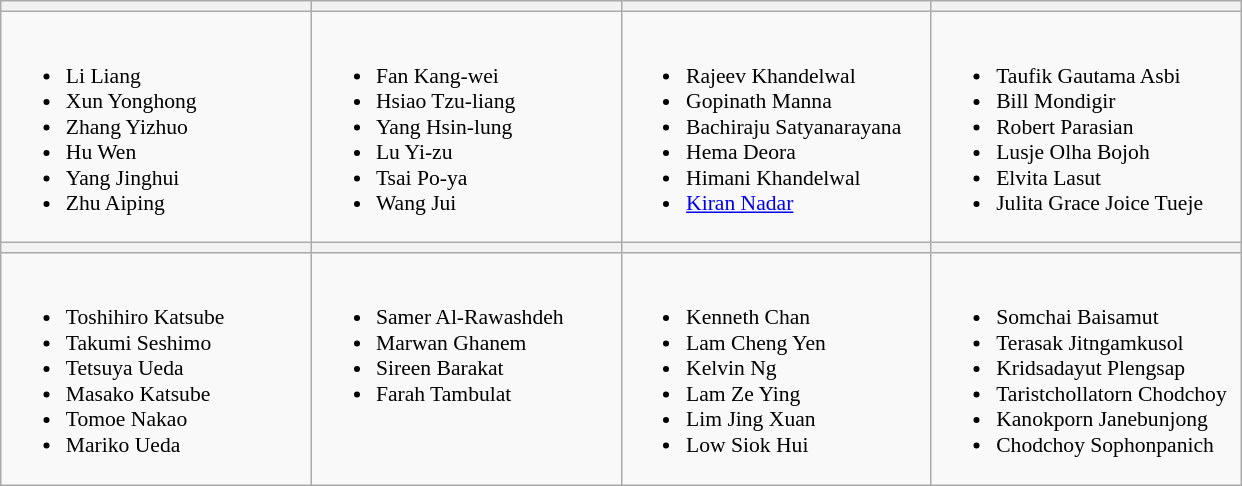<table class="wikitable" style="font-size:90%">
<tr>
<th width=200></th>
<th width=200></th>
<th width=200></th>
<th width=200></th>
</tr>
<tr>
<td valign=top><br><ul><li>Li Liang</li><li>Xun Yonghong</li><li>Zhang Yizhuo</li><li>Hu Wen</li><li>Yang Jinghui</li><li>Zhu Aiping</li></ul></td>
<td valign=top><br><ul><li>Fan Kang-wei</li><li>Hsiao Tzu-liang</li><li>Yang Hsin-lung</li><li>Lu Yi-zu</li><li>Tsai Po-ya</li><li>Wang Jui</li></ul></td>
<td valign=top><br><ul><li>Rajeev Khandelwal</li><li>Gopinath Manna</li><li>Bachiraju Satyanarayana</li><li>Hema Deora</li><li>Himani Khandelwal</li><li><a href='#'>Kiran Nadar</a></li></ul></td>
<td valign=top><br><ul><li>Taufik Gautama Asbi</li><li>Bill Mondigir</li><li>Robert Parasian</li><li>Lusje Olha Bojoh</li><li>Elvita Lasut</li><li>Julita Grace Joice Tueje</li></ul></td>
</tr>
<tr>
<th></th>
<th></th>
<th></th>
<th></th>
</tr>
<tr>
<td valign=top><br><ul><li>Toshihiro Katsube</li><li>Takumi Seshimo</li><li>Tetsuya Ueda</li><li>Masako Katsube</li><li>Tomoe Nakao</li><li>Mariko Ueda</li></ul></td>
<td valign=top><br><ul><li>Samer Al-Rawashdeh</li><li>Marwan Ghanem</li><li>Sireen Barakat</li><li>Farah Tambulat</li></ul></td>
<td valign=top><br><ul><li>Kenneth Chan</li><li>Lam Cheng Yen</li><li>Kelvin Ng</li><li>Lam Ze Ying</li><li>Lim Jing Xuan</li><li>Low Siok Hui</li></ul></td>
<td valign=top><br><ul><li>Somchai Baisamut</li><li>Terasak Jitngamkusol</li><li>Kridsadayut Plengsap</li><li>Taristchollatorn Chodchoy</li><li>Kanokporn Janebunjong</li><li>Chodchoy Sophonpanich</li></ul></td>
</tr>
</table>
